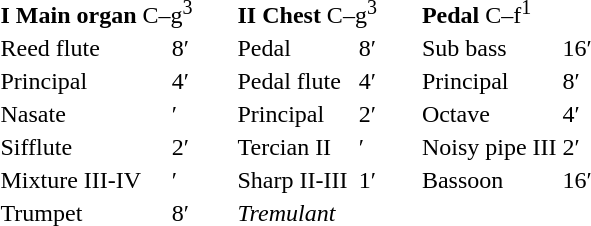<table cellpadding="12" cellspacing="20" border="0" style="border-collapse:collapse;">
<tr>
<td style="vertical-align:top"><br><table border="0">
<tr>
<td colspan="2"><strong>I Main organ</strong> C–g<sup>3</sup><br></td>
</tr>
<tr>
<td>Reed flute</td>
<td>8′</td>
</tr>
<tr>
<td>Principal</td>
<td>4′</td>
</tr>
<tr>
<td>Nasate</td>
<td>′</td>
</tr>
<tr>
<td>Sifflute</td>
<td>2′</td>
</tr>
<tr>
<td>Mixture III-IV</td>
<td>′</td>
</tr>
<tr>
<td>Trumpet</td>
<td>8′</td>
</tr>
</table>
</td>
<td style="vertical-align:top"><br><table border="0">
<tr>
<td colspan="2"><strong>II Chest</strong> C–g<sup>3</sup><br></td>
</tr>
<tr>
<td>Pedal</td>
<td>8′</td>
</tr>
<tr>
<td>Pedal flute</td>
<td>4′</td>
</tr>
<tr>
<td>Principal</td>
<td>2′</td>
</tr>
<tr>
<td>Tercian II</td>
<td>′</td>
</tr>
<tr>
<td>Sharp II-III</td>
<td>1′</td>
</tr>
<tr>
<td><em>Tremulant</em></td>
<td></td>
</tr>
</table>
</td>
<td style="vertical-align:top"><br><table border="0">
<tr>
<td colspan="2"><strong>Pedal</strong> C–f<sup>1</sup><br></td>
</tr>
<tr>
<td>Sub bass</td>
<td>16′</td>
</tr>
<tr>
<td>Principal</td>
<td>8′</td>
</tr>
<tr>
<td>Octave</td>
<td>4′</td>
</tr>
<tr>
<td>Noisy pipe III</td>
<td>2′</td>
</tr>
<tr>
<td>Bassoon</td>
<td>16′</td>
</tr>
</table>
</td>
</tr>
</table>
